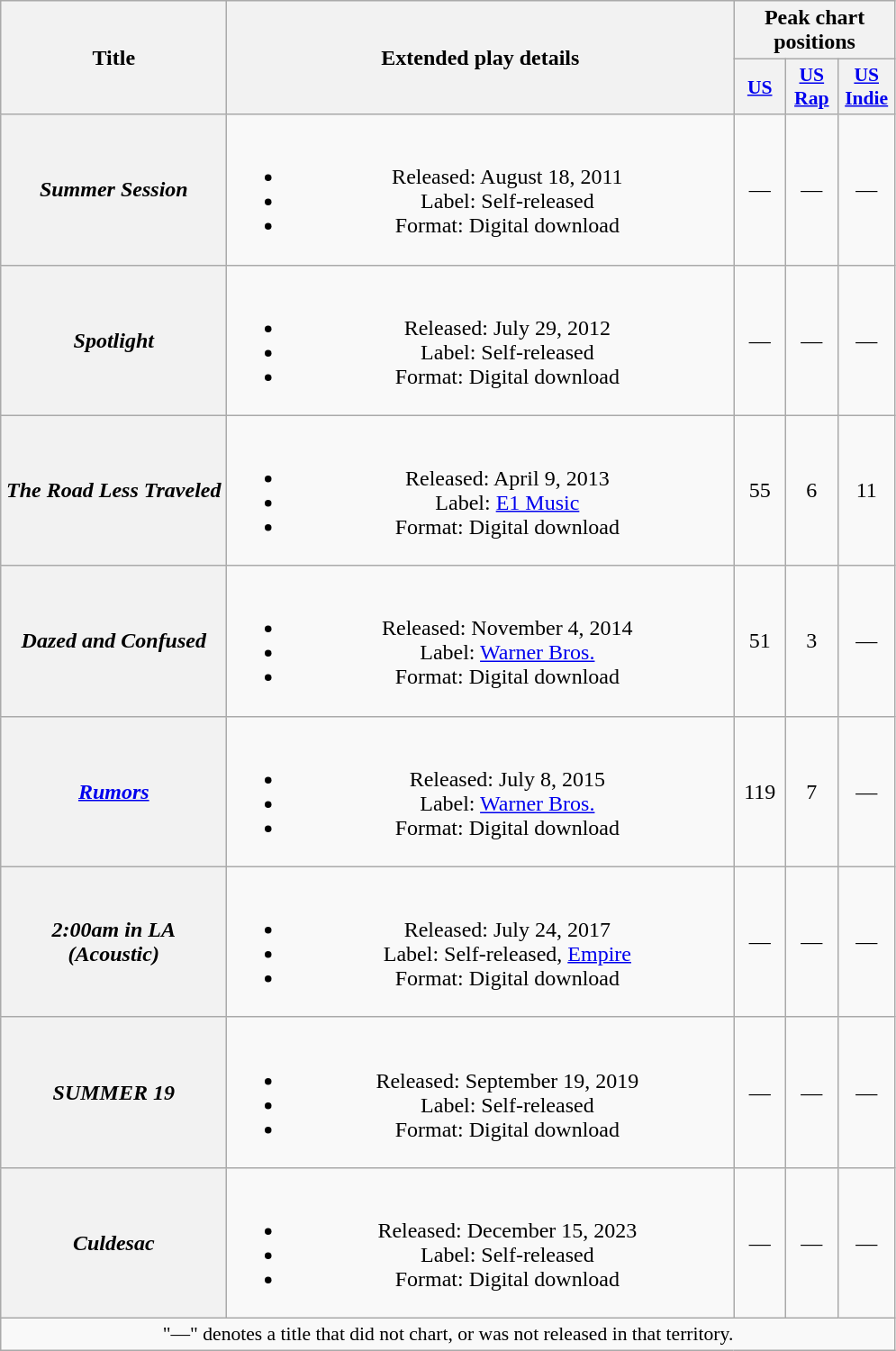<table class="wikitable plainrowheaders" style="text-align:center;">
<tr>
<th scope="col" rowspan="2" style="width:10em;">Title</th>
<th scope="col" rowspan="2" style="width:23em;">Extended play details</th>
<th scope="col" colspan="3">Peak chart positions</th>
</tr>
<tr>
<th scope="col" style="width:2.2em;font-size:90%;"><a href='#'>US</a><br></th>
<th scope="col" style="width:2.2em;font-size:90%;"><a href='#'>US<br>Rap</a><br></th>
<th scope="col" style="width:2.5em;font-size:90%;"><a href='#'>US Indie</a><br></th>
</tr>
<tr>
<th scope="row"><em>Summer Session</em></th>
<td><br><ul><li>Released: August 18, 2011</li><li>Label: Self-released</li><li>Format: Digital download</li></ul></td>
<td>—</td>
<td>—</td>
<td>—</td>
</tr>
<tr>
<th scope="row"><em>Spotlight</em></th>
<td><br><ul><li>Released: July 29, 2012</li><li>Label: Self-released</li><li>Format: Digital download</li></ul></td>
<td>—</td>
<td>—</td>
<td>—</td>
</tr>
<tr>
<th scope="row"><em>The Road Less Traveled</em></th>
<td><br><ul><li>Released: April 9, 2013</li><li>Label: <a href='#'>E1 Music</a></li><li>Format: Digital download</li></ul></td>
<td>55</td>
<td>6</td>
<td>11</td>
</tr>
<tr>
<th scope="row"><em>Dazed and Confused</em></th>
<td><br><ul><li>Released: November 4, 2014</li><li>Label: <a href='#'>Warner Bros.</a></li><li>Format: Digital download</li></ul></td>
<td>51</td>
<td>3</td>
<td>—</td>
</tr>
<tr>
<th scope="row"><em><a href='#'>Rumors</a></em></th>
<td><br><ul><li>Released: July 8, 2015</li><li>Label: <a href='#'>Warner Bros.</a></li><li>Format: Digital download</li></ul></td>
<td>119</td>
<td>7</td>
<td>—</td>
</tr>
<tr>
<th scope="row"><em>2:00am in LA (Acoustic)</em></th>
<td><br><ul><li>Released: July 24, 2017</li><li>Label: Self-released, <a href='#'>Empire</a></li><li>Format: Digital download</li></ul></td>
<td>—</td>
<td>—</td>
<td>—</td>
</tr>
<tr>
<th scope="row"><em>SUMMER 19</em></th>
<td><br><ul><li>Released: September 19, 2019</li><li>Label: Self-released</li><li>Format: Digital download</li></ul></td>
<td>—</td>
<td>—</td>
<td>—</td>
</tr>
<tr>
<th scope="row"><em>Culdesac</em></th>
<td><br><ul><li>Released: December 15, 2023</li><li>Label: Self-released</li><li>Format: Digital download</li></ul></td>
<td>—</td>
<td>—</td>
<td>—</td>
</tr>
<tr>
<td colspan="7" style="font-size:90%">"—" denotes a title that did not chart, or was not released in that territory.</td>
</tr>
</table>
